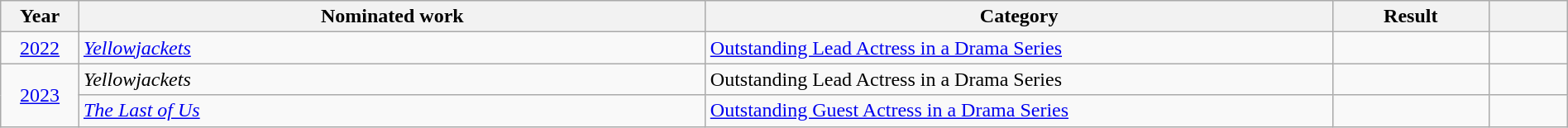<table class="wikitable" style="width:100%;">
<tr>
<th style="width:5%;">Year</th>
<th style="width:40%;">Nominated work</th>
<th style="width:40%;">Category</th>
<th style="width:10%;">Result</th>
<th style="width:5%;"></th>
</tr>
<tr>
<td style="text-align:center;"><a href='#'>2022</a></td>
<td><em><a href='#'>Yellowjackets</a></em></td>
<td><a href='#'>Outstanding Lead Actress in a Drama Series</a></td>
<td></td>
<td style="text-align:center;"></td>
</tr>
<tr>
<td rowspan= "2" style="text-align:center;"><a href='#'>2023</a></td>
<td><em>Yellowjackets</em></td>
<td>Outstanding Lead Actress in a Drama Series</td>
<td></td>
<td style="text-align:center;"></td>
</tr>
<tr>
<td><em><a href='#'>The Last of Us</a></em> </td>
<td><a href='#'>Outstanding Guest Actress in a Drama Series</a></td>
<td></td>
<td style="text-align:center;"></td>
</tr>
</table>
